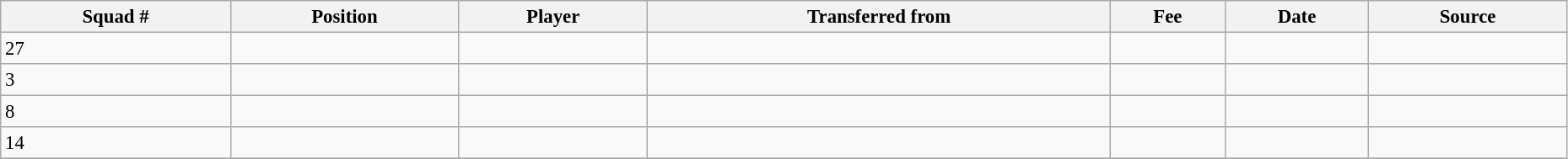<table width=98% class="wikitable sortable" style="text-align:center; font-size:95%; text-align:left">
<tr>
<th>Squad #</th>
<th>Position</th>
<th>Player</th>
<th>Transferred from</th>
<th>Fee</th>
<th>Date</th>
<th>Source</th>
</tr>
<tr>
<td>27</td>
<td></td>
<td></td>
<td></td>
<td></td>
<td></td>
<td></td>
</tr>
<tr>
<td>3</td>
<td></td>
<td></td>
<td></td>
<td></td>
<td></td>
<td></td>
</tr>
<tr>
<td>8</td>
<td></td>
<td></td>
<td></td>
<td></td>
<td></td>
<td></td>
</tr>
<tr>
<td>14</td>
<td></td>
<td></td>
<td></td>
<td></td>
<td></td>
<td></td>
</tr>
<tr>
</tr>
</table>
